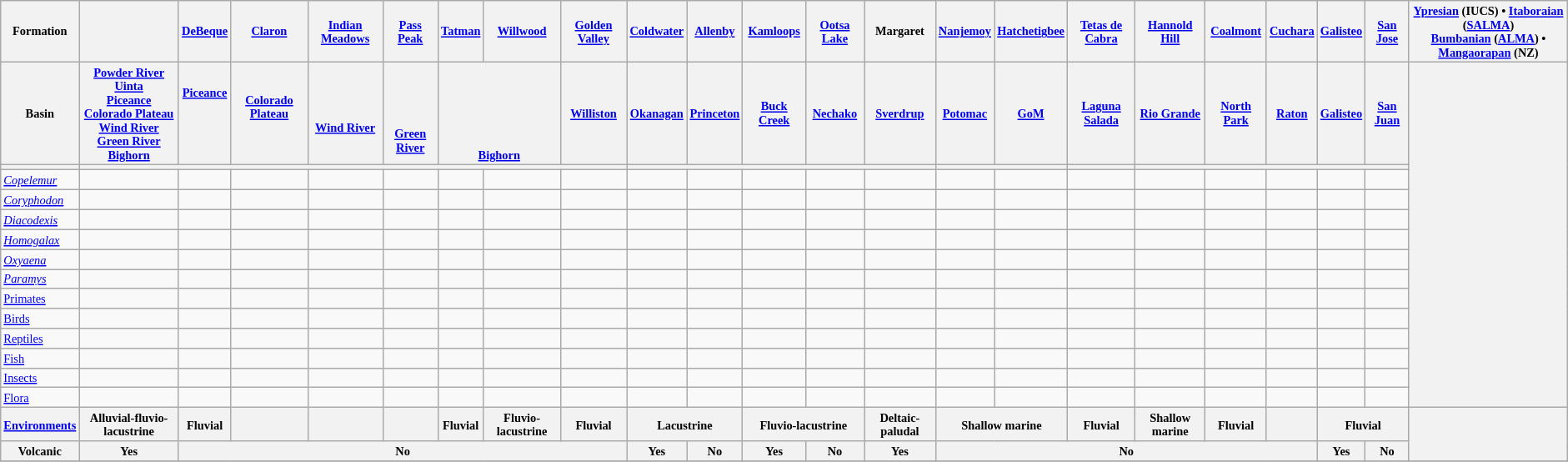<table class="wikitable" style="font-size: 60%">
<tr>
<th>Formation</th>
<th></th>
<th><a href='#'>DeBeque</a></th>
<th><a href='#'>Claron</a></th>
<th><a href='#'>Indian Meadows</a></th>
<th><a href='#'>Pass Peak</a></th>
<th><a href='#'>Tatman</a></th>
<th><a href='#'>Willwood</a></th>
<th><a href='#'>Golden Valley</a></th>
<th><a href='#'>Coldwater</a></th>
<th><a href='#'>Allenby</a></th>
<th><a href='#'>Kamloops</a></th>
<th><a href='#'>Ootsa Lake</a></th>
<th>Margaret</th>
<th><a href='#'>Nanjemoy</a></th>
<th><a href='#'>Hatchetigbee</a></th>
<th><a href='#'>Tetas de Cabra</a></th>
<th><a href='#'>Hannold Hill</a></th>
<th><a href='#'>Coalmont</a></th>
<th><a href='#'>Cuchara</a></th>
<th><a href='#'>Galisteo</a></th>
<th><a href='#'>San Jose</a></th>
<th><a href='#'>Ypresian</a> (IUCS) • <a href='#'>Itaboraian</a> (<a href='#'>SALMA</a>)<br><a href='#'>Bumbanian</a> (<a href='#'>ALMA</a>) • <a href='#'>Mangaorapan</a> (NZ)</th>
</tr>
<tr>
<th>Basin</th>
<th><a href='#'>Powder River</a><br><a href='#'>Uinta</a><br><a href='#'>Piceance</a><br><a href='#'>Colorado Plateau</a><br><a href='#'>Wind River</a><br><a href='#'>Green River</a><br><a href='#'>Bighorn</a></th>
<th><a href='#'>Piceance</a><br><br><br><br></th>
<th><br><a href='#'>Colorado Plateau</a><br><br><br></th>
<th><br><br><br><a href='#'>Wind River</a><br><br></th>
<th><br><br><br><br><a href='#'>Green River</a><br></th>
<th colspan=2><br><br><br><br><br><br><a href='#'>Bighorn</a></th>
<th><a href='#'>Williston</a></th>
<th><a href='#'>Okanagan</a></th>
<th><a href='#'>Princeton</a></th>
<th><a href='#'>Buck Creek</a></th>
<th><a href='#'>Nechako</a></th>
<th><a href='#'>Sverdrup</a></th>
<th><a href='#'>Potomac</a></th>
<th><a href='#'>GoM</a></th>
<th><a href='#'>Laguna Salada</a></th>
<th><a href='#'>Rio Grande</a></th>
<th><a href='#'>North Park</a></th>
<th><a href='#'>Raton</a></th>
<th><a href='#'>Galisteo</a></th>
<th><a href='#'>San Juan</a></th>
<th align=center rowspan=14></th>
</tr>
<tr>
<th></th>
<th colspan=8></th>
<th colspan=5></th>
<th colspan=2></th>
<th></th>
<th colspan=5></th>
</tr>
<tr>
<td><em><a href='#'>Copelemur</a></em></td>
<td align=center></td>
<td align=center></td>
<td align=center></td>
<td align=center></td>
<td align=center></td>
<td align=center></td>
<td align=center></td>
<td align=center></td>
<td align=center></td>
<td align=center></td>
<td align=center></td>
<td align=center></td>
<td align=center></td>
<td align=center></td>
<td align=center></td>
<td align=center></td>
<td align=center></td>
<td align=center></td>
<td align=center></td>
<td align=center></td>
<td align=center></td>
</tr>
<tr>
<td><em><a href='#'>Coryphodon</a></em></td>
<td align=center></td>
<td align=center></td>
<td align=center></td>
<td align=center></td>
<td align=center></td>
<td align=center></td>
<td align=center></td>
<td align=center></td>
<td align=center></td>
<td align=center></td>
<td align=center></td>
<td align=center></td>
<td align=center></td>
<td align=center></td>
<td align=center></td>
<td align=center></td>
<td align=center></td>
<td align=center></td>
<td align=center></td>
<td align=center></td>
<td align=center></td>
</tr>
<tr>
<td><em><a href='#'>Diacodexis</a></em></td>
<td align=center></td>
<td align=center></td>
<td align=center></td>
<td align=center></td>
<td align=center></td>
<td align=center></td>
<td align=center></td>
<td align=center></td>
<td align=center></td>
<td align=center></td>
<td align=center></td>
<td align=center></td>
<td align=center></td>
<td align=center></td>
<td align=center></td>
<td align=center></td>
<td align=center></td>
<td align=center></td>
<td align=center></td>
<td align=center></td>
<td align=center></td>
</tr>
<tr>
<td><em><a href='#'>Homogalax</a></em></td>
<td align=center></td>
<td align=center></td>
<td align=center></td>
<td align=center></td>
<td align=center></td>
<td align=center></td>
<td align=center></td>
<td align=center></td>
<td align=center></td>
<td align=center></td>
<td align=center></td>
<td align=center></td>
<td align=center></td>
<td align=center></td>
<td align=center></td>
<td align=center></td>
<td align=center></td>
<td align=center></td>
<td align=center></td>
<td align=center></td>
<td align=center></td>
</tr>
<tr>
<td><em><a href='#'>Oxyaena</a></em></td>
<td align=center></td>
<td align=center></td>
<td align=center></td>
<td align=center></td>
<td align=center></td>
<td align=center></td>
<td align=center></td>
<td align=center></td>
<td align=center></td>
<td align=center></td>
<td align=center></td>
<td align=center></td>
<td align=center></td>
<td align=center></td>
<td align=center></td>
<td align=center></td>
<td align=center></td>
<td align=center></td>
<td align=center></td>
<td align=center></td>
<td align=center></td>
</tr>
<tr>
<td><em><a href='#'>Paramys</a></em></td>
<td align=center></td>
<td align=center></td>
<td align=center></td>
<td align=center></td>
<td align=center></td>
<td align=center></td>
<td align=center></td>
<td align=center></td>
<td align=center></td>
<td align=center></td>
<td align=center></td>
<td align=center></td>
<td align=center></td>
<td align=center></td>
<td align=center></td>
<td align=center></td>
<td align=center></td>
<td align=center></td>
<td align=center></td>
<td align=center></td>
<td align=center></td>
</tr>
<tr>
<td><a href='#'>Primates</a></td>
<td align=center></td>
<td align=center></td>
<td align=center></td>
<td align=center></td>
<td align=center></td>
<td align=center></td>
<td align=center></td>
<td align=center></td>
<td align=center></td>
<td align=center></td>
<td align=center></td>
<td align=center></td>
<td align=center></td>
<td align=center></td>
<td align=center></td>
<td align=center></td>
<td align=center></td>
<td align=center></td>
<td align=center></td>
<td align=center></td>
<td align=center></td>
</tr>
<tr>
<td><a href='#'>Birds</a></td>
<td align=center></td>
<td align=center></td>
<td align=center></td>
<td align=center></td>
<td align=center></td>
<td align=center></td>
<td align=center></td>
<td align=center></td>
<td align=center></td>
<td align=center></td>
<td align=center></td>
<td align=center></td>
<td align=center></td>
<td align=center></td>
<td align=center></td>
<td align=center></td>
<td align=center></td>
<td align=center></td>
<td align=center></td>
<td align=center></td>
<td align=center></td>
</tr>
<tr>
<td><a href='#'>Reptiles</a></td>
<td align=center></td>
<td align=center></td>
<td align=center></td>
<td align=center></td>
<td align=center></td>
<td align=center></td>
<td align=center></td>
<td align=center></td>
<td align=center></td>
<td align=center></td>
<td align=center></td>
<td align=center></td>
<td align=center></td>
<td align=center></td>
<td align=center></td>
<td align=center></td>
<td align=center></td>
<td align=center></td>
<td align=center></td>
<td align=center></td>
<td align=center></td>
</tr>
<tr>
<td><a href='#'>Fish</a></td>
<td align=center></td>
<td align=center></td>
<td align=center></td>
<td align=center></td>
<td align=center></td>
<td align=center></td>
<td align=center></td>
<td align=center></td>
<td align=center></td>
<td align=center></td>
<td align=center></td>
<td align=center></td>
<td align=center></td>
<td align=center></td>
<td align=center></td>
<td align=center></td>
<td align=center></td>
<td align=center></td>
<td align=center></td>
<td align=center></td>
<td align=center></td>
</tr>
<tr>
<td><a href='#'>Insects</a></td>
<td align=center></td>
<td align=center></td>
<td align=center></td>
<td align=center></td>
<td align=center></td>
<td align=center></td>
<td align=center></td>
<td align=center></td>
<td align=center></td>
<td align=center></td>
<td align=center></td>
<td align=center></td>
<td align=center></td>
<td align=center></td>
<td align=center></td>
<td align=center></td>
<td align=center></td>
<td align=center></td>
<td align=center></td>
<td align=center></td>
<td align=center></td>
</tr>
<tr>
<td><a href='#'>Flora</a></td>
<td align=center></td>
<td align=center></td>
<td align=center></td>
<td align=center></td>
<td align=center></td>
<td align=center></td>
<td align=center></td>
<td align=center></td>
<td align=center></td>
<td align=center></td>
<td align=center></td>
<td align=center></td>
<td align=center></td>
<td align=center></td>
<td align=center></td>
<td align=center></td>
<td align=center></td>
<td align=center></td>
<td align=center></td>
<td align=center></td>
<td align=center></td>
</tr>
<tr>
<th><a href='#'>Environments</a></th>
<th>Alluvial-fluvio-lacustrine</th>
<th>Fluvial</th>
<th></th>
<th></th>
<th></th>
<th>Fluvial</th>
<th>Fluvio-lacustrine</th>
<th>Fluvial</th>
<th colspan=2>Lacustrine</th>
<th colspan=2>Fluvio-lacustrine</th>
<th>Deltaic-paludal</th>
<th colspan=2>Shallow marine</th>
<th>Fluvial</th>
<th>Shallow marine</th>
<th>Fluvial</th>
<th></th>
<th colspan=2>Fluvial</th>
<th rowspan=2 align=left><br><br></th>
</tr>
<tr>
<th>Volcanic</th>
<th>Yes</th>
<th colspan=7>No</th>
<th>Yes</th>
<th>No</th>
<th>Yes</th>
<th>No</th>
<th>Yes</th>
<th colspan=6>No</th>
<th>Yes</th>
<th>No</th>
</tr>
<tr>
</tr>
</table>
